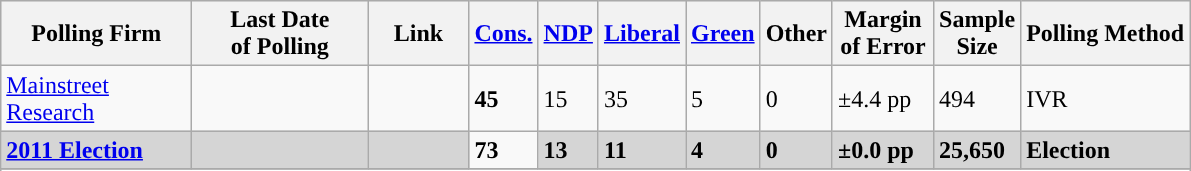<table class="wikitable sortable">
<tr style="background:#e9e9e9;">
<th style="width:120px">Polling Firm</th>
<th style="width:110px">Last Date<br>of Polling</th>
<th style="width:60px" class="unsortable">Link</th>
<th style="background-color:"><strong><a href='#'>Cons.</a></strong></th>
<th style="background-color:"><strong><a href='#'>NDP</a></strong></th>
<th style="background-color:"><strong><a href='#'>Liberal</a></strong></th>
<th style="background-color:"><strong><a href='#'>Green</a></strong></th>
<th style="background-color:"><strong>Other</strong></th>
<th style="width:60px;" class=unsortable>Margin<br>of Error</th>
<th style="width:50px;" class=unsortable>Sample<br>Size</th>
<th class=unsortable>Polling Method</th>
</tr>
<tr>
<td><a href='#'>Mainstreet Research</a></td>
<td></td>
<td></td>
<td><strong>45</strong></td>
<td>15</td>
<td>35</td>
<td>5</td>
<td>0</td>
<td>±4.4 pp</td>
<td>494</td>
<td>IVR</td>
</tr>
<tr>
<td style="background:#D5D5D5"><strong><a href='#'>2011 Election</a></strong></td>
<td style="background:#D5D5D5"><strong></strong></td>
<td style="background:#D5D5D5"></td>
<td><strong>73</strong></td>
<td style="background:#D5D5D5"><strong>13</strong></td>
<td style="background:#D5D5D5"><strong>11</strong></td>
<td style="background:#D5D5D5"><strong>4</strong></td>
<td style="background:#D5D5D5"><strong>0</strong></td>
<td style="background:#D5D5D5"><strong>±0.0 pp</strong></td>
<td style="background:#D5D5D5"><strong>25,650</strong></td>
<td style="background:#D5D5D5"><strong>Election</strong></td>
</tr>
<tr>
</tr>
<tr>
</tr>
</table>
